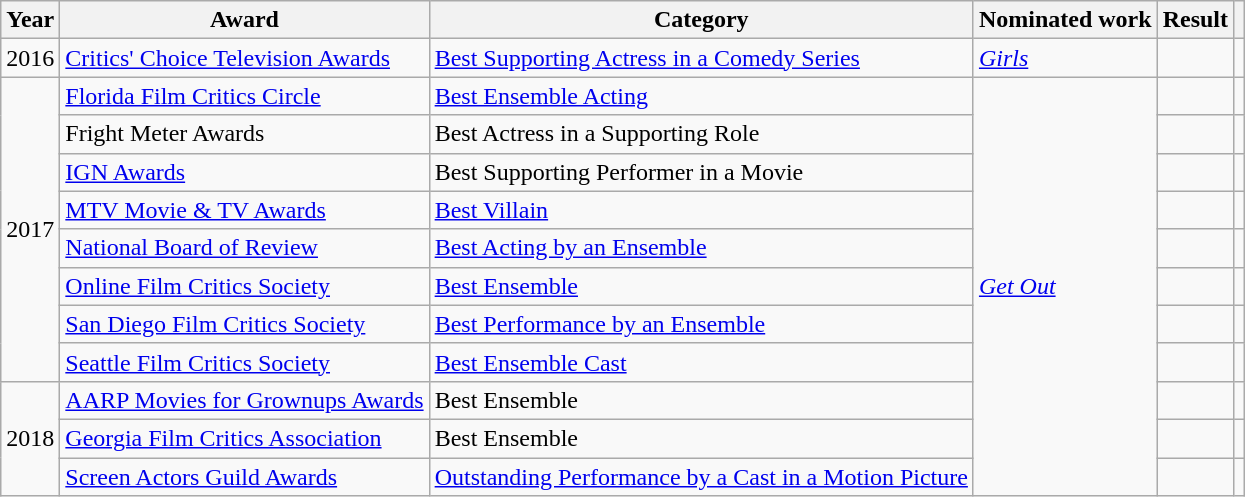<table class="wikitable sortable">
<tr>
<th>Year</th>
<th>Award</th>
<th>Category</th>
<th>Nominated work</th>
<th>Result</th>
<th class="unsortable"></th>
</tr>
<tr>
<td>2016</td>
<td><a href='#'>Critics' Choice Television Awards</a></td>
<td><a href='#'>Best Supporting Actress in a Comedy Series</a></td>
<td><em><a href='#'>Girls</a></em></td>
<td></td>
<td style="text-align:center;"></td>
</tr>
<tr>
<td rowspan="8">2017</td>
<td><a href='#'>Florida Film Critics Circle</a></td>
<td><a href='#'>Best Ensemble Acting</a></td>
<td rowspan="11"><em><a href='#'>Get Out</a></em></td>
<td></td>
<td style="text-align:center;"></td>
</tr>
<tr>
<td>Fright Meter Awards</td>
<td>Best Actress in a Supporting Role</td>
<td></td>
<td style="text-align:center;"></td>
</tr>
<tr>
<td><a href='#'>IGN Awards</a></td>
<td>Best Supporting Performer in a Movie</td>
<td></td>
<td style="text-align:center;"></td>
</tr>
<tr>
<td><a href='#'>MTV Movie & TV Awards</a></td>
<td><a href='#'>Best Villain</a></td>
<td></td>
<td style="text-align:center;"></td>
</tr>
<tr>
<td><a href='#'>National Board of Review</a></td>
<td><a href='#'>Best Acting by an Ensemble</a></td>
<td></td>
<td style="text-align:center;"></td>
</tr>
<tr>
<td><a href='#'>Online Film Critics Society</a></td>
<td><a href='#'>Best Ensemble</a></td>
<td></td>
<td style="text-align:center;"></td>
</tr>
<tr>
<td><a href='#'>San Diego Film Critics Society</a></td>
<td><a href='#'>Best Performance by an Ensemble</a></td>
<td></td>
<td style="text-align:center;"></td>
</tr>
<tr>
<td><a href='#'>Seattle Film Critics Society</a></td>
<td><a href='#'>Best Ensemble Cast</a></td>
<td></td>
<td style="text-align:center;"></td>
</tr>
<tr>
<td rowspan="3">2018</td>
<td><a href='#'>AARP Movies for Grownups Awards</a></td>
<td>Best Ensemble</td>
<td></td>
<td style="text-align:center;"></td>
</tr>
<tr>
<td><a href='#'>Georgia Film Critics Association</a></td>
<td>Best Ensemble</td>
<td></td>
<td style="text-align:center;"></td>
</tr>
<tr>
<td><a href='#'>Screen Actors Guild Awards</a></td>
<td><a href='#'>Outstanding Performance by a Cast in a Motion Picture</a></td>
<td></td>
<td style="text-align:center;"></td>
</tr>
</table>
